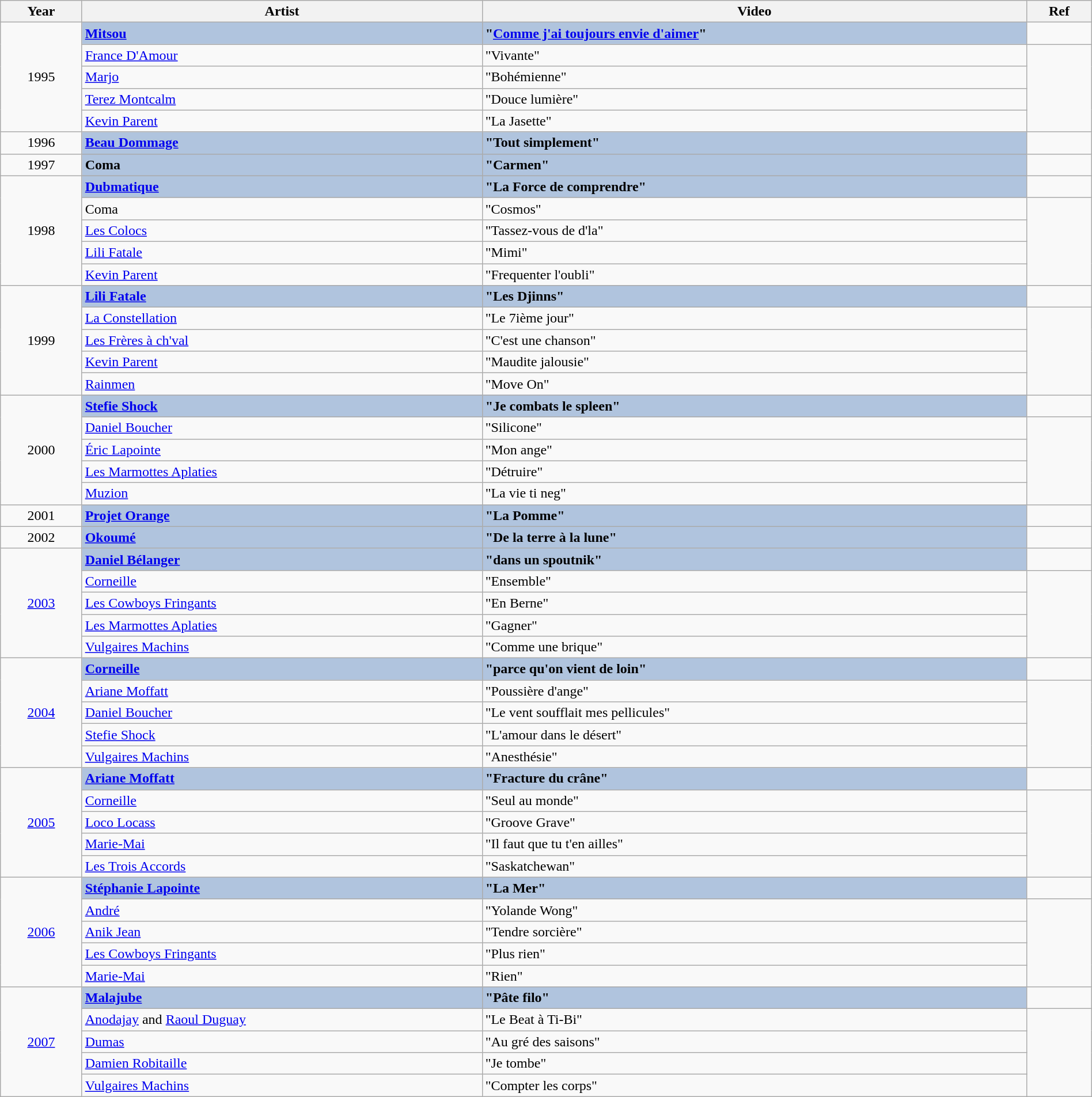<table class="wikitable" width="100%" cellpadding="5">
<tr>
<th>Year</th>
<th>Artist</th>
<th>Video</th>
<th>Ref</th>
</tr>
<tr>
<td style="text-align:center;" rowspan=5>1995</td>
<td style="background:#B0C4DE;"><strong><a href='#'>Mitsou</a></strong></td>
<td style="background:#B0C4DE;"><strong>"<a href='#'>Comme j'ai toujours envie d'aimer</a>"</strong></td>
<td></td>
</tr>
<tr>
<td><a href='#'>France D'Amour</a></td>
<td>"Vivante"</td>
<td rowspan=4></td>
</tr>
<tr>
<td><a href='#'>Marjo</a></td>
<td>"Bohémienne"</td>
</tr>
<tr>
<td><a href='#'>Terez Montcalm</a></td>
<td>"Douce lumière"</td>
</tr>
<tr>
<td><a href='#'>Kevin Parent</a></td>
<td>"La Jasette"</td>
</tr>
<tr>
<td style="text-align:center;">1996</td>
<td style="background:#B0C4DE;"><strong><a href='#'>Beau Dommage</a></strong></td>
<td style="background:#B0C4DE;"><strong>"Tout simplement"</strong></td>
<td></td>
</tr>
<tr>
<td style="text-align:center;">1997</td>
<td style="background:#B0C4DE;"><strong>Coma</strong></td>
<td style="background:#B0C4DE;"><strong>"Carmen"</strong></td>
<td></td>
</tr>
<tr>
<td style="text-align:center;" rowspan=5>1998</td>
<td style="background:#B0C4DE;"><strong><a href='#'>Dubmatique</a></strong></td>
<td style="background:#B0C4DE;"><strong>"La Force de comprendre"</strong></td>
<td></td>
</tr>
<tr>
<td>Coma</td>
<td>"Cosmos"</td>
<td rowspan=4></td>
</tr>
<tr>
<td><a href='#'>Les Colocs</a></td>
<td>"Tassez-vous de d'la"</td>
</tr>
<tr>
<td><a href='#'>Lili Fatale</a></td>
<td>"Mimi"</td>
</tr>
<tr>
<td><a href='#'>Kevin Parent</a></td>
<td>"Frequenter l'oubli"</td>
</tr>
<tr>
<td style="text-align:center;" rowspan=5>1999</td>
<td style="background:#B0C4DE;"><strong><a href='#'>Lili Fatale</a></strong></td>
<td style="background:#B0C4DE;"><strong>"Les Djinns"</strong></td>
<td></td>
</tr>
<tr>
<td><a href='#'>La Constellation</a></td>
<td>"Le 7ième jour"</td>
<td rowspan=4></td>
</tr>
<tr>
<td><a href='#'>Les Frères à ch'val</a></td>
<td>"C'est une chanson"</td>
</tr>
<tr>
<td><a href='#'>Kevin Parent</a></td>
<td>"Maudite jalousie"</td>
</tr>
<tr>
<td><a href='#'>Rainmen</a></td>
<td>"Move On"</td>
</tr>
<tr>
<td style="text-align:center;" rowspan=5>2000</td>
<td style="background:#B0C4DE;"><strong><a href='#'>Stefie Shock</a></strong></td>
<td style="background:#B0C4DE;"><strong>"Je combats le spleen"</strong></td>
<td></td>
</tr>
<tr>
<td><a href='#'>Daniel Boucher</a></td>
<td>"Silicone"</td>
<td rowspan=4></td>
</tr>
<tr>
<td><a href='#'>Éric Lapointe</a></td>
<td>"Mon ange"</td>
</tr>
<tr>
<td><a href='#'>Les Marmottes Aplaties</a></td>
<td>"Détruire"</td>
</tr>
<tr>
<td><a href='#'>Muzion</a></td>
<td>"La vie ti neg"</td>
</tr>
<tr>
<td style="text-align:center;">2001</td>
<td style="background:#B0C4DE;"><strong><a href='#'>Projet Orange</a></strong></td>
<td style="background:#B0C4DE;"><strong>"La Pomme"</strong></td>
<td></td>
</tr>
<tr>
<td style="text-align:center;">2002</td>
<td style="background:#B0C4DE;"><strong><a href='#'>Okoumé</a></strong></td>
<td style="background:#B0C4DE;"><strong>"De la terre à la lune"</strong></td>
<td></td>
</tr>
<tr>
<td rowspan="5" style="text-align:center;"><a href='#'>2003</a></td>
<td style="background:#B0C4DE;"><strong><a href='#'>Daniel Bélanger</a></strong></td>
<td style="background:#B0C4DE;"><strong>"dans un spoutnik"</strong></td>
<td></td>
</tr>
<tr>
<td><a href='#'>Corneille</a></td>
<td>"Ensemble"</td>
<td rowspan=4></td>
</tr>
<tr>
<td><a href='#'>Les Cowboys Fringants</a></td>
<td>"En Berne"</td>
</tr>
<tr>
<td><a href='#'>Les Marmottes Aplaties</a></td>
<td>"Gagner"</td>
</tr>
<tr>
<td><a href='#'>Vulgaires Machins</a></td>
<td>"Comme une brique"</td>
</tr>
<tr>
<td rowspan="5" style="text-align:center;"><a href='#'>2004</a></td>
<td style="background:#B0C4DE;"><strong><a href='#'>Corneille</a></strong></td>
<td style="background:#B0C4DE;"><strong>"parce qu'on vient de loin"</strong></td>
<td></td>
</tr>
<tr>
<td><a href='#'>Ariane Moffatt</a></td>
<td>"Poussière d'ange"</td>
<td rowspan=4></td>
</tr>
<tr>
<td><a href='#'>Daniel Boucher</a></td>
<td>"Le vent soufflait mes pellicules"</td>
</tr>
<tr>
<td><a href='#'>Stefie Shock</a></td>
<td>"L'amour dans le désert"</td>
</tr>
<tr>
<td><a href='#'>Vulgaires Machins</a></td>
<td>"Anesthésie"</td>
</tr>
<tr>
<td rowspan="5" style="text-align:center;"><a href='#'>2005</a></td>
<td style="background:#B0C4DE;"><strong><a href='#'>Ariane Moffatt</a></strong></td>
<td style="background:#B0C4DE;"><strong>"Fracture du crâne"</strong></td>
<td></td>
</tr>
<tr>
<td><a href='#'>Corneille</a></td>
<td>"Seul au monde"</td>
<td rowspan=4></td>
</tr>
<tr>
<td><a href='#'>Loco Locass</a></td>
<td>"Groove Grave"</td>
</tr>
<tr>
<td><a href='#'>Marie-Mai</a></td>
<td>"Il faut que tu t'en ailles"</td>
</tr>
<tr>
<td><a href='#'>Les Trois Accords</a></td>
<td>"Saskatchewan"</td>
</tr>
<tr>
<td rowspan="5" style="text-align:center;"><a href='#'>2006</a></td>
<td style="background:#B0C4DE;"><strong><a href='#'>Stéphanie Lapointe</a></strong></td>
<td style="background:#B0C4DE;"><strong>"La Mer"</strong></td>
<td></td>
</tr>
<tr>
<td><a href='#'>André</a></td>
<td>"Yolande Wong"</td>
<td rowspan=4></td>
</tr>
<tr>
<td><a href='#'>Anik Jean</a></td>
<td>"Tendre sorcière"</td>
</tr>
<tr>
<td><a href='#'>Les Cowboys Fringants</a></td>
<td>"Plus rien"</td>
</tr>
<tr>
<td><a href='#'>Marie-Mai</a></td>
<td>"Rien"</td>
</tr>
<tr>
<td rowspan="5" style="text-align:center;"><a href='#'>2007</a></td>
<td style="background:#B0C4DE;"><strong><a href='#'>Malajube</a></strong></td>
<td style="background:#B0C4DE;"><strong>"Pâte filo"</strong></td>
<td></td>
</tr>
<tr>
<td><a href='#'>Anodajay</a> and <a href='#'>Raoul Duguay</a></td>
<td>"Le Beat à Ti-Bi"</td>
<td rowspan=4></td>
</tr>
<tr>
<td><a href='#'>Dumas</a></td>
<td>"Au gré des saisons"</td>
</tr>
<tr>
<td><a href='#'>Damien Robitaille</a></td>
<td>"Je tombe"</td>
</tr>
<tr>
<td><a href='#'>Vulgaires Machins</a></td>
<td>"Compter les corps"</td>
</tr>
</table>
